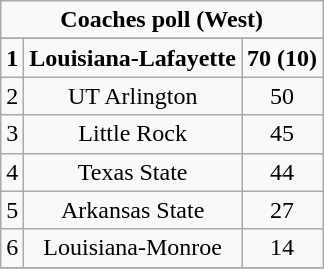<table class="wikitable">
<tr align="center">
<td align="center" Colspan="3"><strong>Coaches poll (West)</strong></td>
</tr>
<tr align="center">
</tr>
<tr align="center">
<td><strong>1</strong></td>
<td><strong>Louisiana-Lafayette</strong></td>
<td><strong>70 (10)</strong></td>
</tr>
<tr align="center">
<td>2</td>
<td>UT Arlington</td>
<td>50</td>
</tr>
<tr align="center">
<td>3</td>
<td>Little Rock</td>
<td>45</td>
</tr>
<tr align="center">
<td>4</td>
<td>Texas State</td>
<td>44</td>
</tr>
<tr align="center">
<td>5</td>
<td>Arkansas State</td>
<td>27</td>
</tr>
<tr align="center">
<td>6</td>
<td>Louisiana-Monroe</td>
<td>14</td>
</tr>
<tr align="center">
</tr>
</table>
